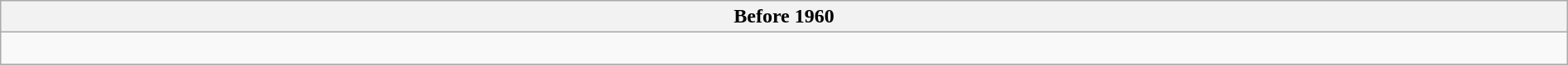<table class="wikitable collapsible collapsed" style="width:100%;">
<tr>
<th>Before 1960</th>
</tr>
<tr>
<td><br>
</td>
</tr>
</table>
